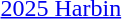<table>
<tr>
<td><a href='#'>2025 Harbin</a></td>
<td></td>
<td></td>
<td></td>
</tr>
</table>
